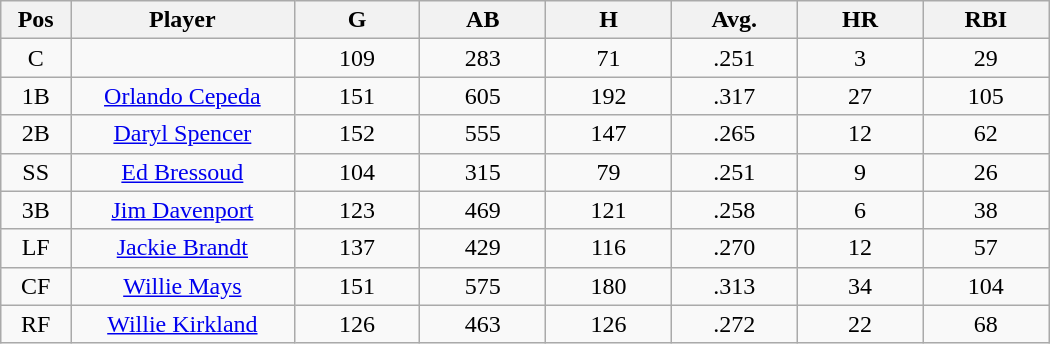<table class="wikitable sortable">
<tr>
<th bgcolor="#DDDDFF" width="5%">Pos</th>
<th bgcolor="#DDDDFF" width="16%">Player</th>
<th bgcolor="#DDDDFF" width="9%">G</th>
<th bgcolor="#DDDDFF" width="9%">AB</th>
<th bgcolor="#DDDDFF" width="9%">H</th>
<th bgcolor="#DDDDFF" width="9%">Avg.</th>
<th bgcolor="#DDDDFF" width="9%">HR</th>
<th bgcolor="#DDDDFF" width="9%">RBI</th>
</tr>
<tr align="center">
<td>C</td>
<td></td>
<td>109</td>
<td>283</td>
<td>71</td>
<td>.251</td>
<td>3</td>
<td>29</td>
</tr>
<tr align="center">
<td>1B</td>
<td><a href='#'>Orlando Cepeda</a></td>
<td>151</td>
<td>605</td>
<td>192</td>
<td>.317</td>
<td>27</td>
<td>105</td>
</tr>
<tr align="center">
<td>2B</td>
<td><a href='#'>Daryl Spencer</a></td>
<td>152</td>
<td>555</td>
<td>147</td>
<td>.265</td>
<td>12</td>
<td>62</td>
</tr>
<tr align="center">
<td>SS</td>
<td><a href='#'>Ed Bressoud</a></td>
<td>104</td>
<td>315</td>
<td>79</td>
<td>.251</td>
<td>9</td>
<td>26</td>
</tr>
<tr align="center">
<td>3B</td>
<td><a href='#'>Jim Davenport</a></td>
<td>123</td>
<td>469</td>
<td>121</td>
<td>.258</td>
<td>6</td>
<td>38</td>
</tr>
<tr align="center">
<td>LF</td>
<td><a href='#'>Jackie Brandt</a></td>
<td>137</td>
<td>429</td>
<td>116</td>
<td>.270</td>
<td>12</td>
<td>57</td>
</tr>
<tr align="center">
<td>CF</td>
<td><a href='#'>Willie Mays</a></td>
<td>151</td>
<td>575</td>
<td>180</td>
<td>.313</td>
<td>34</td>
<td>104</td>
</tr>
<tr align="center">
<td>RF</td>
<td><a href='#'>Willie Kirkland</a></td>
<td>126</td>
<td>463</td>
<td>126</td>
<td>.272</td>
<td>22</td>
<td>68</td>
</tr>
</table>
